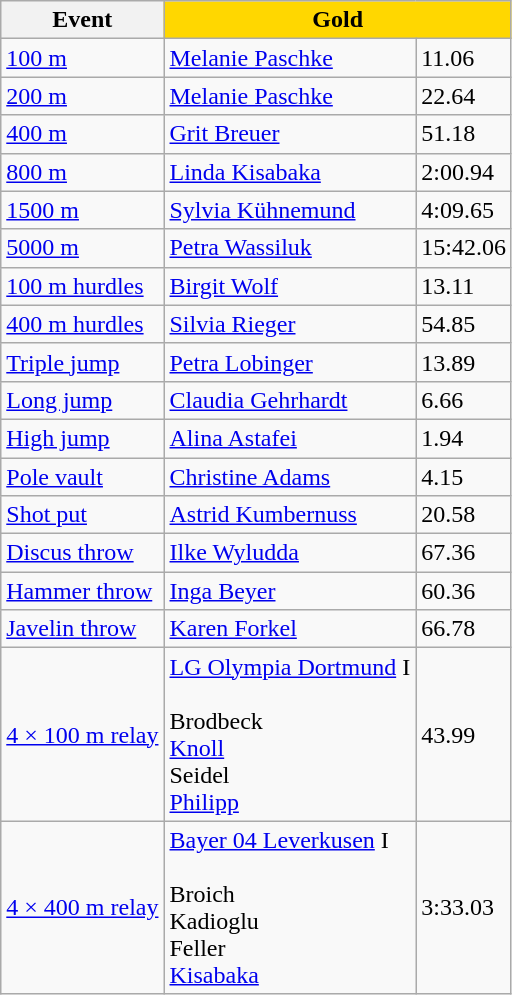<table class="wikitable">
<tr>
<th>Event</th>
<th style="background:gold;" colspan=2>Gold</th>
</tr>
<tr>
<td><a href='#'>100 m</a></td>
<td><a href='#'>Melanie Paschke</a></td>
<td>11.06 </td>
</tr>
<tr>
<td><a href='#'>200 m</a></td>
<td><a href='#'>Melanie Paschke</a></td>
<td>22.64 </td>
</tr>
<tr>
<td><a href='#'>400 m</a></td>
<td><a href='#'>Grit Breuer</a></td>
<td>51.18</td>
</tr>
<tr>
<td><a href='#'>800 m</a></td>
<td><a href='#'>Linda Kisabaka</a></td>
<td>2:00.94</td>
</tr>
<tr>
<td><a href='#'>1500 m</a></td>
<td><a href='#'>Sylvia Kühnemund</a></td>
<td>4:09.65 </td>
</tr>
<tr>
<td><a href='#'>5000 m</a></td>
<td><a href='#'>Petra Wassiluk</a></td>
<td>15:42.06</td>
</tr>
<tr>
<td><a href='#'>100 m hurdles</a></td>
<td><a href='#'>Birgit Wolf</a></td>
<td>13.11 </td>
</tr>
<tr>
<td><a href='#'>400 m hurdles</a></td>
<td><a href='#'>Silvia Rieger</a></td>
<td>54.85 </td>
</tr>
<tr>
<td><a href='#'>Triple jump</a></td>
<td><a href='#'>Petra Lobinger</a></td>
<td>13.89 </td>
</tr>
<tr>
<td><a href='#'>Long jump</a></td>
<td><a href='#'>Claudia Gehrhardt</a></td>
<td>6.66 </td>
</tr>
<tr>
<td><a href='#'>High jump</a></td>
<td><a href='#'>Alina Astafei</a></td>
<td>1.94</td>
</tr>
<tr>
<td><a href='#'>Pole vault</a></td>
<td><a href='#'>Christine Adams</a></td>
<td>4.15 </td>
</tr>
<tr>
<td><a href='#'>Shot put</a></td>
<td><a href='#'>Astrid Kumbernuss</a></td>
<td>20.58</td>
</tr>
<tr>
<td><a href='#'>Discus throw</a></td>
<td><a href='#'>Ilke Wyludda</a></td>
<td>67.36</td>
</tr>
<tr>
<td><a href='#'>Hammer throw</a></td>
<td><a href='#'>Inga Beyer</a></td>
<td>60.36 </td>
</tr>
<tr>
<td><a href='#'>Javelin throw</a></td>
<td><a href='#'>Karen Forkel</a></td>
<td>66.78 </td>
</tr>
<tr>
<td><a href='#'>4 × 100 m relay</a></td>
<td><a href='#'>LG Olympia Dortmund</a> I <br><br>Brodbeck <br>
<a href='#'>Knoll</a> <br>
Seidel <br>
<a href='#'>Philipp</a></td>
<td>43.99</td>
</tr>
<tr>
<td><a href='#'>4 × 400 m relay</a></td>
<td><a href='#'>Bayer 04 Leverkusen</a> I <br><br>Broich <br>
Kadioglu <br>
Feller <br>
<a href='#'>Kisabaka</a></td>
<td>3:33.03</td>
</tr>
</table>
